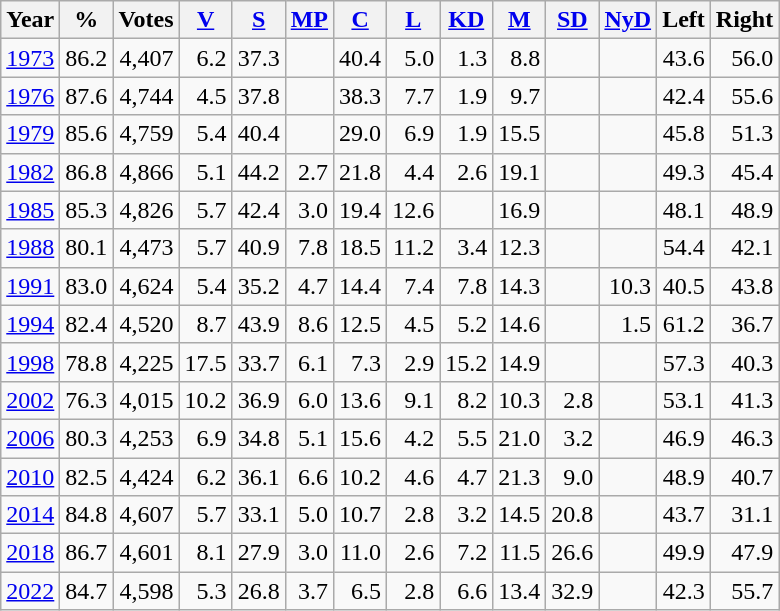<table class="wikitable sortable" style=text-align:right>
<tr>
<th>Year</th>
<th>%</th>
<th>Votes</th>
<th><a href='#'>V</a></th>
<th><a href='#'>S</a></th>
<th><a href='#'>MP</a></th>
<th><a href='#'>C</a></th>
<th><a href='#'>L</a></th>
<th><a href='#'>KD</a></th>
<th><a href='#'>M</a></th>
<th><a href='#'>SD</a></th>
<th><a href='#'>NyD</a></th>
<th>Left</th>
<th>Right</th>
</tr>
<tr>
<td align=left><a href='#'>1973</a></td>
<td>86.2</td>
<td>4,407</td>
<td>6.2</td>
<td>37.3</td>
<td></td>
<td>40.4</td>
<td>5.0</td>
<td>1.3</td>
<td>8.8</td>
<td></td>
<td></td>
<td>43.6</td>
<td>56.0</td>
</tr>
<tr>
<td align=left><a href='#'>1976</a></td>
<td>87.6</td>
<td>4,744</td>
<td>4.5</td>
<td>37.8</td>
<td></td>
<td>38.3</td>
<td>7.7</td>
<td>1.9</td>
<td>9.7</td>
<td></td>
<td></td>
<td>42.4</td>
<td>55.6</td>
</tr>
<tr>
<td align=left><a href='#'>1979</a></td>
<td>85.6</td>
<td>4,759</td>
<td>5.4</td>
<td>40.4</td>
<td></td>
<td>29.0</td>
<td>6.9</td>
<td>1.9</td>
<td>15.5</td>
<td></td>
<td></td>
<td>45.8</td>
<td>51.3</td>
</tr>
<tr>
<td align=left><a href='#'>1982</a></td>
<td>86.8</td>
<td>4,866</td>
<td>5.1</td>
<td>44.2</td>
<td>2.7</td>
<td>21.8</td>
<td>4.4</td>
<td>2.6</td>
<td>19.1</td>
<td></td>
<td></td>
<td>49.3</td>
<td>45.4</td>
</tr>
<tr>
<td align=left><a href='#'>1985</a></td>
<td>85.3</td>
<td>4,826</td>
<td>5.7</td>
<td>42.4</td>
<td>3.0</td>
<td>19.4</td>
<td>12.6</td>
<td></td>
<td>16.9</td>
<td></td>
<td></td>
<td>48.1</td>
<td>48.9</td>
</tr>
<tr>
<td align=left><a href='#'>1988</a></td>
<td>80.1</td>
<td>4,473</td>
<td>5.7</td>
<td>40.9</td>
<td>7.8</td>
<td>18.5</td>
<td>11.2</td>
<td>3.4</td>
<td>12.3</td>
<td></td>
<td></td>
<td>54.4</td>
<td>42.1</td>
</tr>
<tr>
<td align=left><a href='#'>1991</a></td>
<td>83.0</td>
<td>4,624</td>
<td>5.4</td>
<td>35.2</td>
<td>4.7</td>
<td>14.4</td>
<td>7.4</td>
<td>7.8</td>
<td>14.3</td>
<td></td>
<td>10.3</td>
<td>40.5</td>
<td>43.8</td>
</tr>
<tr>
<td align=left><a href='#'>1994</a></td>
<td>82.4</td>
<td>4,520</td>
<td>8.7</td>
<td>43.9</td>
<td>8.6</td>
<td>12.5</td>
<td>4.5</td>
<td>5.2</td>
<td>14.6</td>
<td></td>
<td>1.5</td>
<td>61.2</td>
<td>36.7</td>
</tr>
<tr>
<td align=left><a href='#'>1998</a></td>
<td>78.8</td>
<td>4,225</td>
<td>17.5</td>
<td>33.7</td>
<td>6.1</td>
<td>7.3</td>
<td>2.9</td>
<td>15.2</td>
<td>14.9</td>
<td></td>
<td></td>
<td>57.3</td>
<td>40.3</td>
</tr>
<tr>
<td align=left><a href='#'>2002</a></td>
<td>76.3</td>
<td>4,015</td>
<td>10.2</td>
<td>36.9</td>
<td>6.0</td>
<td>13.6</td>
<td>9.1</td>
<td>8.2</td>
<td>10.3</td>
<td>2.8</td>
<td></td>
<td>53.1</td>
<td>41.3</td>
</tr>
<tr>
<td align=left><a href='#'>2006</a></td>
<td>80.3</td>
<td>4,253</td>
<td>6.9</td>
<td>34.8</td>
<td>5.1</td>
<td>15.6</td>
<td>4.2</td>
<td>5.5</td>
<td>21.0</td>
<td>3.2</td>
<td></td>
<td>46.9</td>
<td>46.3</td>
</tr>
<tr>
<td align=left><a href='#'>2010</a></td>
<td>82.5</td>
<td>4,424</td>
<td>6.2</td>
<td>36.1</td>
<td>6.6</td>
<td>10.2</td>
<td>4.6</td>
<td>4.7</td>
<td>21.3</td>
<td>9.0</td>
<td></td>
<td>48.9</td>
<td>40.7</td>
</tr>
<tr>
<td align=left><a href='#'>2014</a></td>
<td>84.8</td>
<td>4,607</td>
<td>5.7</td>
<td>33.1</td>
<td>5.0</td>
<td>10.7</td>
<td>2.8</td>
<td>3.2</td>
<td>14.5</td>
<td>20.8</td>
<td></td>
<td>43.7</td>
<td>31.1</td>
</tr>
<tr>
<td align=left><a href='#'>2018</a></td>
<td>86.7</td>
<td>4,601</td>
<td>8.1</td>
<td>27.9</td>
<td>3.0</td>
<td>11.0</td>
<td>2.6</td>
<td>7.2</td>
<td>11.5</td>
<td>26.6</td>
<td></td>
<td>49.9</td>
<td>47.9</td>
</tr>
<tr>
<td align=left><a href='#'>2022</a></td>
<td>84.7</td>
<td>4,598</td>
<td>5.3</td>
<td>26.8</td>
<td>3.7</td>
<td>6.5</td>
<td>2.8</td>
<td>6.6</td>
<td>13.4</td>
<td>32.9</td>
<td></td>
<td>42.3</td>
<td>55.7</td>
</tr>
</table>
